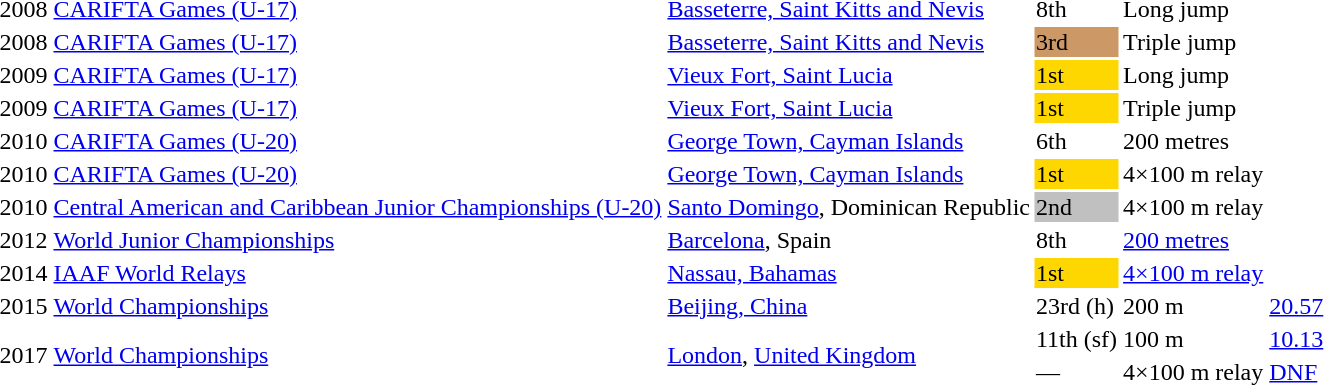<table>
<tr>
<td>2008</td>
<td><a href='#'>CARIFTA Games (U-17)</a></td>
<td><a href='#'>Basseterre, Saint Kitts and Nevis</a></td>
<td>8th</td>
<td>Long jump</td>
</tr>
<tr>
<td>2008</td>
<td><a href='#'>CARIFTA Games (U-17)</a></td>
<td><a href='#'>Basseterre, Saint Kitts and Nevis</a></td>
<td bgcolor=cc9966>3rd</td>
<td>Triple jump</td>
</tr>
<tr>
<td>2009</td>
<td><a href='#'>CARIFTA Games (U-17)</a></td>
<td><a href='#'>Vieux Fort, Saint Lucia</a></td>
<td bgcolor=gold>1st</td>
<td>Long jump</td>
</tr>
<tr>
<td>2009</td>
<td><a href='#'>CARIFTA Games (U-17)</a></td>
<td><a href='#'>Vieux Fort, Saint Lucia</a></td>
<td bgcolor=gold>1st</td>
<td>Triple jump</td>
</tr>
<tr>
<td>2010</td>
<td><a href='#'>CARIFTA Games (U-20)</a></td>
<td><a href='#'>George Town, Cayman Islands</a></td>
<td>6th</td>
<td>200 metres</td>
</tr>
<tr>
<td>2010</td>
<td><a href='#'>CARIFTA Games (U-20)</a></td>
<td><a href='#'>George Town, Cayman Islands</a></td>
<td bgcolor=gold>1st</td>
<td>4×100 m relay</td>
</tr>
<tr>
<td>2010</td>
<td><a href='#'>Central American and Caribbean Junior Championships (U-20)</a></td>
<td><a href='#'>Santo Domingo</a>, Dominican Republic</td>
<td bgcolor=silver>2nd</td>
<td>4×100 m relay</td>
</tr>
<tr>
<td>2012</td>
<td><a href='#'>World Junior Championships</a></td>
<td><a href='#'>Barcelona</a>, Spain</td>
<td>8th</td>
<td><a href='#'>200 metres</a></td>
</tr>
<tr>
<td>2014</td>
<td><a href='#'>IAAF World Relays</a></td>
<td><a href='#'>Nassau, Bahamas</a></td>
<td bgcolor=gold>1st</td>
<td><a href='#'>4×100 m relay</a></td>
<td></td>
</tr>
<tr>
<td>2015</td>
<td><a href='#'>World Championships</a></td>
<td><a href='#'>Beijing, China</a></td>
<td>23rd (h)</td>
<td>200 m</td>
<td><a href='#'>20.57</a></td>
</tr>
<tr>
<td rowspan=2>2017</td>
<td rowspan=2><a href='#'>World Championships</a></td>
<td rowspan=2><a href='#'>London</a>, <a href='#'>United Kingdom</a></td>
<td>11th (sf)</td>
<td>100 m</td>
<td><a href='#'>10.13</a></td>
</tr>
<tr>
<td>—</td>
<td>4×100 m relay</td>
<td><a href='#'>DNF</a></td>
</tr>
</table>
